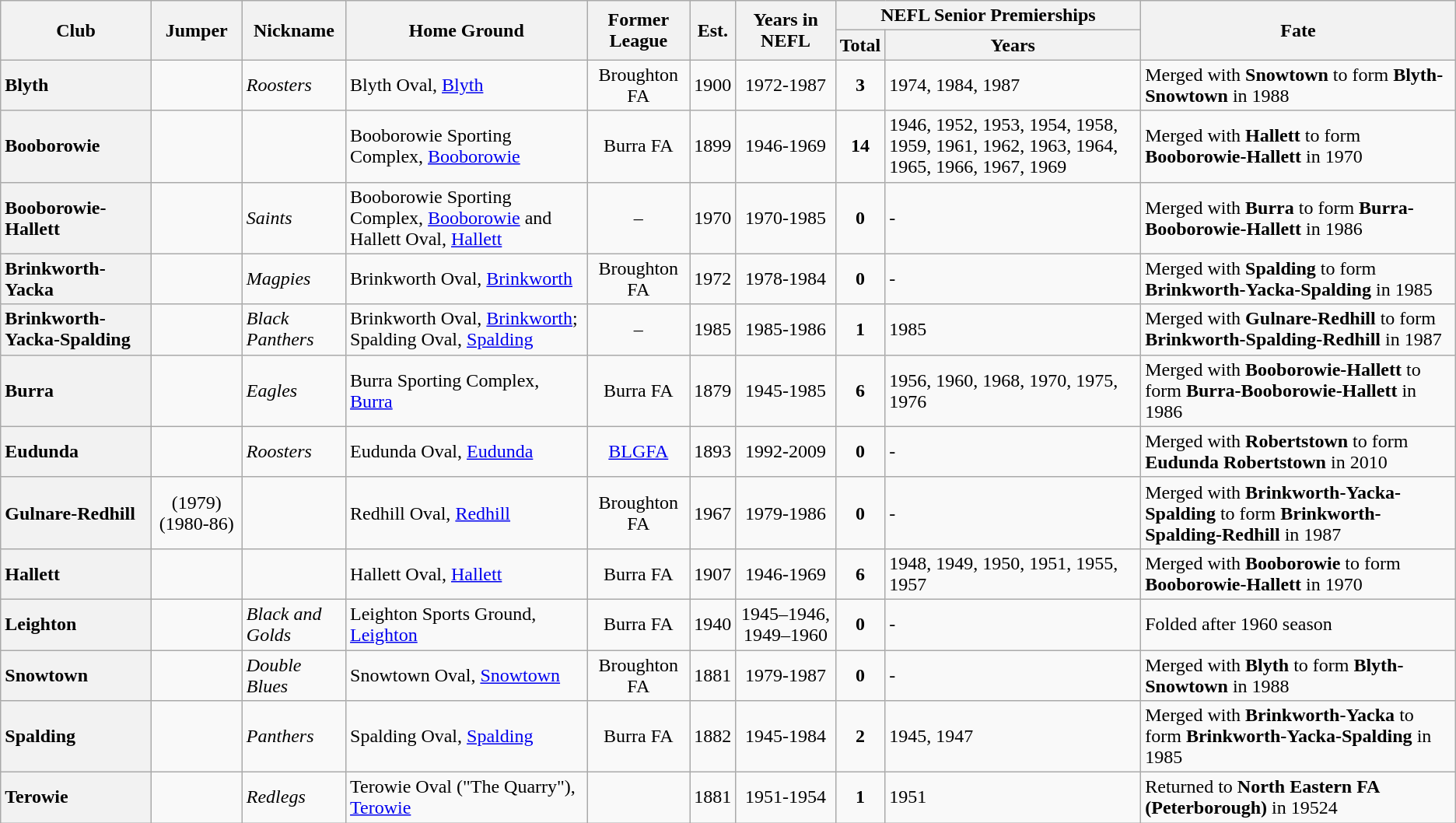<table class="wikitable sortable">
<tr>
<th rowspan="2">Club</th>
<th rowspan="2">Jumper</th>
<th rowspan="2">Nickname</th>
<th rowspan="2">Home Ground</th>
<th rowspan="2">Former League</th>
<th rowspan="2">Est.</th>
<th rowspan="2">Years in NEFL</th>
<th colspan="2">NEFL Senior Premierships</th>
<th rowspan="2">Fate</th>
</tr>
<tr>
<th>Total</th>
<th>Years</th>
</tr>
<tr>
<th style="text-align:left">Blyth</th>
<td></td>
<td><em>Roosters</em></td>
<td>Blyth Oval, <a href='#'>Blyth</a></td>
<td align="center">Broughton FA</td>
<td align="center">1900</td>
<td align="center">1972-1987</td>
<td align="center"><strong>3</strong></td>
<td>1974, 1984, 1987</td>
<td>Merged with <strong>Snowtown</strong> to form <strong>Blyth-Snowtown</strong> in 1988</td>
</tr>
<tr>
<th style="text-align:left">Booborowie</th>
<td align="center"></td>
<td></td>
<td>Booborowie Sporting Complex, <a href='#'>Booborowie</a></td>
<td align="center">Burra FA</td>
<td align="center">1899</td>
<td align="center">1946-1969</td>
<td align="center"><strong>14</strong></td>
<td>1946, 1952, 1953, 1954, 1958, 1959, 1961, 1962, 1963, 1964, 1965, 1966, 1967, 1969</td>
<td>Merged with <strong>Hallett</strong> to form <strong>Booborowie-Hallett</strong> in 1970</td>
</tr>
<tr>
<th style="text-align:left">Booborowie-Hallett</th>
<td></td>
<td><em>Saints</em></td>
<td>Booborowie Sporting Complex, <a href='#'>Booborowie</a> and Hallett Oval, <a href='#'>Hallett</a></td>
<td align="center">–</td>
<td align="center">1970</td>
<td align="center">1970-1985</td>
<td align="center"><strong>0</strong></td>
<td>-</td>
<td>Merged with <strong>Burra</strong> to form <strong>Burra-Booborowie-Hallett</strong> in 1986</td>
</tr>
<tr>
<th style="text-align:left">Brinkworth-Yacka</th>
<td></td>
<td><em>Magpies</em></td>
<td>Brinkworth Oval, <a href='#'>Brinkworth</a></td>
<td align="center">Broughton FA</td>
<td align="center">1972</td>
<td align="center">1978-1984</td>
<td align="center"><strong>0</strong></td>
<td>-</td>
<td>Merged with <strong>Spalding</strong> to form <strong>Brinkworth-Yacka-Spalding</strong> in 1985</td>
</tr>
<tr>
<th style="text-align:left">Brinkworth-Yacka-Spalding</th>
<td></td>
<td><em>Black Panthers</em></td>
<td>Brinkworth Oval, <a href='#'>Brinkworth</a>; Spalding Oval, <a href='#'>Spalding</a></td>
<td align="center">–</td>
<td align="center">1985</td>
<td align="center">1985-1986</td>
<td align="center"><strong>1</strong></td>
<td>1985</td>
<td>Merged with <strong>Gulnare-Redhill</strong> to form <strong>Brinkworth-Spalding-Redhill</strong> in 1987</td>
</tr>
<tr>
<th style="text-align:left">Burra</th>
<td></td>
<td><em>Eagles</em></td>
<td>Burra Sporting Complex, <a href='#'>Burra</a></td>
<td align="center">Burra FA</td>
<td align="center">1879</td>
<td align="center">1945-1985</td>
<td align="center"><strong>6</strong></td>
<td>1956, 1960, 1968, 1970, 1975, 1976</td>
<td>Merged with <strong>Booborowie-Hallett</strong> to form <strong>Burra-Booborowie-Hallett</strong> in 1986</td>
</tr>
<tr>
<th style="text-align:left">Eudunda</th>
<td></td>
<td><em>Roosters</em></td>
<td>Eudunda Oval, <a href='#'>Eudunda</a></td>
<td align="center"><a href='#'>BLGFA</a></td>
<td align="center">1893</td>
<td align="center">1992-2009</td>
<td align="center"><strong>0</strong></td>
<td>-</td>
<td>Merged with <strong>Robertstown</strong> to form <strong>Eudunda Robertstown</strong> in 2010</td>
</tr>
<tr>
<th style="text-align:left">Gulnare-Redhill</th>
<td align="center">(1979)(1980-86)</td>
<td><em></em></td>
<td>Redhill Oval, <a href='#'>Redhill</a></td>
<td align="center">Broughton FA</td>
<td align="center">1967</td>
<td align="center">1979-1986</td>
<td align="center"><strong>0</strong></td>
<td>-</td>
<td>Merged with <strong>Brinkworth-Yacka-Spalding</strong> to form <strong>Brinkworth-Spalding-Redhill</strong> in 1987</td>
</tr>
<tr>
<th style="text-align:left">Hallett</th>
<td></td>
<td></td>
<td>Hallett Oval, <a href='#'>Hallett</a></td>
<td align="center">Burra FA</td>
<td align="center">1907</td>
<td align="center">1946-1969</td>
<td align="center"><strong>6</strong></td>
<td>1948, 1949, 1950, 1951, 1955, 1957</td>
<td>Merged with <strong>Booborowie</strong> to form <strong>Booborowie-Hallett</strong> in 1970</td>
</tr>
<tr>
<th style="text-align:left">Leighton</th>
<td align="center"></td>
<td><em>Black and Golds</em></td>
<td>Leighton Sports Ground, <a href='#'>Leighton</a></td>
<td align="center">Burra FA</td>
<td align="center">1940</td>
<td align="center">1945–1946, 1949–1960</td>
<td align="center"><strong>0</strong></td>
<td>-</td>
<td>Folded after 1960 season</td>
</tr>
<tr>
<th style="text-align:left">Snowtown</th>
<td></td>
<td><em>Double Blues</em></td>
<td>Snowtown Oval, <a href='#'>Snowtown</a></td>
<td align="center">Broughton FA</td>
<td align="center">1881</td>
<td align="center">1979-1987</td>
<td align="center"><strong>0</strong></td>
<td>-</td>
<td>Merged with <strong>Blyth</strong> to form <strong>Blyth-Snowtown</strong> in 1988</td>
</tr>
<tr>
<th style="text-align:left">Spalding</th>
<td></td>
<td><em>Panthers</em></td>
<td>Spalding Oval, <a href='#'>Spalding</a></td>
<td align="center">Burra FA</td>
<td align="center">1882</td>
<td align="center">1945-1984</td>
<td align="center"><strong>2</strong></td>
<td>1945, 1947</td>
<td>Merged with <strong>Brinkworth-Yacka</strong> to form <strong>Brinkworth-Yacka-Spalding</strong> in 1985</td>
</tr>
<tr>
<th style="text-align:left">Terowie</th>
<td></td>
<td><em>Redlegs</em></td>
<td>Terowie Oval ("The Quarry"), <a href='#'>Terowie</a></td>
<td align="center"></td>
<td align="center">1881</td>
<td align="center">1951-1954</td>
<td align="center"><strong>1</strong></td>
<td>1951</td>
<td>Returned to <strong>North Eastern FA (Peterborough)</strong> in 19524</td>
</tr>
</table>
